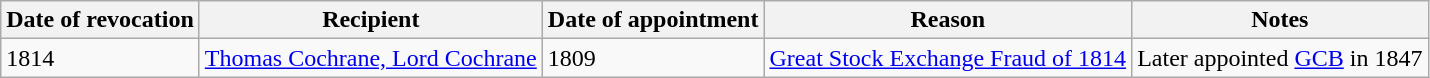<table class="wikitable">
<tr>
<th>Date of revocation</th>
<th>Recipient</th>
<th>Date of appointment</th>
<th>Reason</th>
<th>Notes</th>
</tr>
<tr>
<td>1814</td>
<td><a href='#'>Thomas Cochrane, Lord Cochrane</a></td>
<td>1809</td>
<td><a href='#'>Great Stock Exchange Fraud of 1814</a></td>
<td>Later appointed <a href='#'>GCB</a> in 1847</td>
</tr>
</table>
